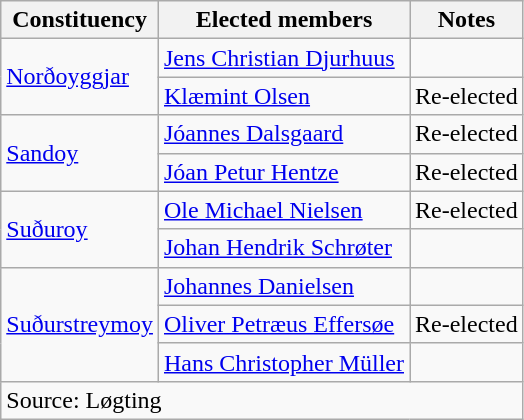<table class=wikitable>
<tr>
<th>Constituency</th>
<th>Elected members</th>
<th>Notes</th>
</tr>
<tr>
<td rowspan=2><a href='#'>Norðoyggjar</a></td>
<td><a href='#'>Jens Christian Djurhuus</a></td>
<td></td>
</tr>
<tr>
<td><a href='#'>Klæmint Olsen</a></td>
<td>Re-elected</td>
</tr>
<tr>
<td rowspan=2><a href='#'>Sandoy</a></td>
<td><a href='#'>Jóannes Dalsgaard</a></td>
<td>Re-elected</td>
</tr>
<tr>
<td><a href='#'>Jóan Petur Hentze</a></td>
<td>Re-elected</td>
</tr>
<tr>
<td rowspan=2><a href='#'>Suðuroy</a></td>
<td><a href='#'>Ole Michael Nielsen</a></td>
<td>Re-elected</td>
</tr>
<tr>
<td><a href='#'>Johan Hendrik Schrøter</a></td>
</tr>
<tr>
<td rowspan=3><a href='#'>Suðurstreymoy</a></td>
<td><a href='#'>Johannes Danielsen</a></td>
<td></td>
</tr>
<tr>
<td><a href='#'>Oliver Petræus Effersøe</a></td>
<td>Re-elected</td>
</tr>
<tr>
<td><a href='#'>Hans Christopher Müller</a></td>
<td></td>
</tr>
<tr>
<td colspan=3>Source: Løgting</td>
</tr>
</table>
